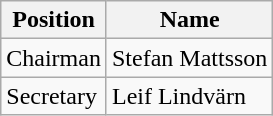<table class="wikitable">
<tr>
<th>Position</th>
<th>Name</th>
</tr>
<tr>
<td>Chairman</td>
<td> Stefan Mattsson</td>
</tr>
<tr>
<td>Secretary</td>
<td> Leif Lindvärn</td>
</tr>
</table>
